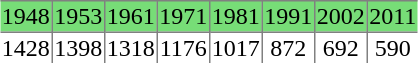<table align="center" rules="all" cellspacing="0">
<tr style="background: #f3fff3" align="center">
</tr>
<tr bgcolor="#77dd77">
<td align="center">1948</td>
<td align="center">1953</td>
<td align="center">1961</td>
<td align="center">1971</td>
<td align="center">1981</td>
<td align="center">1991</td>
<td align="center">2002</td>
<td align="center">2011</td>
</tr>
<tr>
<td align="center">1428</td>
<td align="center">1398</td>
<td align="center">1318</td>
<td align="center">1176</td>
<td align="center">1017</td>
<td align="center">872</td>
<td align="center">692</td>
<td align="center">590</td>
</tr>
</table>
